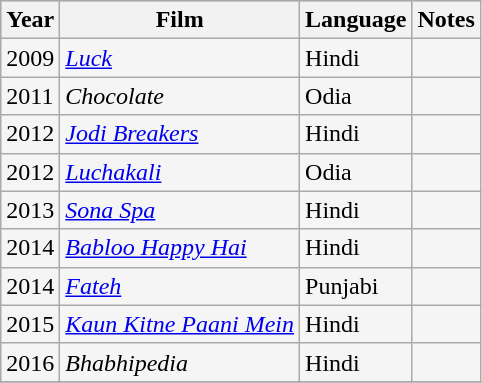<table class="wikitable sortable" style="background:#f5f5f5;">
<tr style="background:#B0C4DE;">
<th>Year</th>
<th>Film</th>
<th>Language</th>
<th class=unsortable>Notes</th>
</tr>
<tr>
<td>2009</td>
<td><em><a href='#'>Luck</a></em></td>
<td>Hindi</td>
<td></td>
</tr>
<tr>
<td>2011</td>
<td><em>Chocolate</em></td>
<td>Odia</td>
<td></td>
</tr>
<tr>
<td>2012</td>
<td><em><a href='#'>Jodi Breakers</a></em></td>
<td>Hindi</td>
<td></td>
</tr>
<tr>
<td>2012</td>
<td><em><a href='#'>Luchakali</a></em></td>
<td>Odia</td>
<td></td>
</tr>
<tr>
<td>2013</td>
<td><em><a href='#'>Sona Spa</a></em></td>
<td>Hindi</td>
<td></td>
</tr>
<tr>
<td>2014</td>
<td><em><a href='#'>Babloo Happy Hai</a></em></td>
<td>Hindi</td>
<td></td>
</tr>
<tr>
<td>2014</td>
<td><em><a href='#'>Fateh</a></em></td>
<td>Punjabi</td>
<td></td>
</tr>
<tr>
<td>2015</td>
<td><em><a href='#'>Kaun Kitne Paani Mein</a></em></td>
<td>Hindi</td>
<td></td>
</tr>
<tr>
<td>2016</td>
<td><em>Bhabhipedia</em></td>
<td>Hindi</td>
<td></td>
</tr>
<tr>
</tr>
</table>
